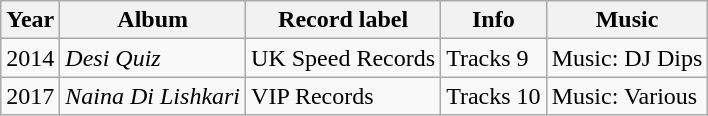<table class=wikitable>
<tr>
<th>Year</th>
<th>Album</th>
<th>Record label</th>
<th>Info</th>
<th>Music</th>
</tr>
<tr>
<td>2014</td>
<td><em>Desi Quiz</em></td>
<td>UK Speed Records</td>
<td>Tracks 9</td>
<td>Music: DJ Dips</td>
</tr>
<tr>
<td>2017</td>
<td><em>Naina Di Lishkari</em></td>
<td>VIP Records</td>
<td>Tracks 10</td>
<td>Music: Various</td>
</tr>
</table>
